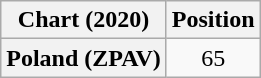<table class="wikitable sortable plainrowheaders" style="text-align:center">
<tr>
<th scope="col">Chart (2020)</th>
<th scope="col">Position</th>
</tr>
<tr>
<th scope="row">Poland (ZPAV)</th>
<td>65</td>
</tr>
</table>
